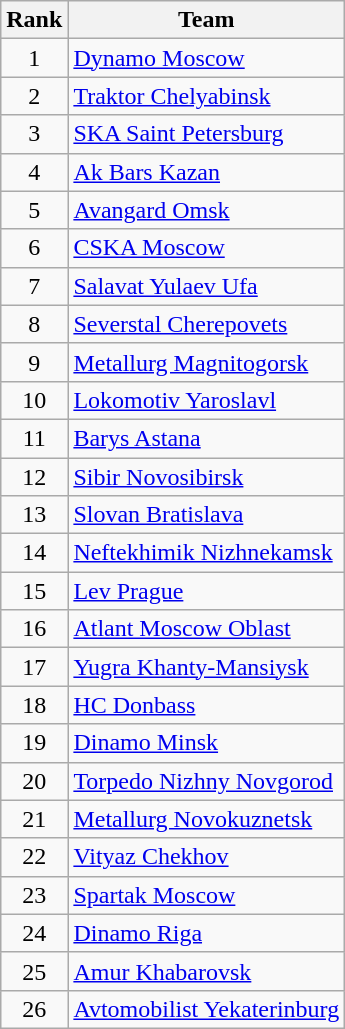<table class="wikitable">
<tr>
<th align="center">Rank</th>
<th>Team</th>
</tr>
<tr>
<td rowspan="1" align="center">1</td>
<td> <a href='#'>Dynamo Moscow</a></td>
</tr>
<tr>
<td rowspan="1" align="center">2</td>
<td> <a href='#'>Traktor Chelyabinsk</a></td>
</tr>
<tr>
<td rowspan="1" align="center">3</td>
<td> <a href='#'>SKA Saint Petersburg</a></td>
</tr>
<tr>
<td rowspan="1" align="center">4</td>
<td> <a href='#'>Ak Bars Kazan</a></td>
</tr>
<tr>
<td rowspan="1" align="center">5</td>
<td> <a href='#'>Avangard Omsk</a></td>
</tr>
<tr>
<td rowspan="1" align="center">6</td>
<td> <a href='#'>CSKA Moscow</a></td>
</tr>
<tr>
<td rowspan="1" align="center">7</td>
<td> <a href='#'>Salavat Yulaev Ufa</a></td>
</tr>
<tr>
<td rowspan="1" align="center">8</td>
<td> <a href='#'>Severstal Cherepovets</a></td>
</tr>
<tr>
<td rowspan="1" align="center">9</td>
<td> <a href='#'>Metallurg Magnitogorsk</a></td>
</tr>
<tr>
<td rowspan="1" align="center">10</td>
<td> <a href='#'>Lokomotiv Yaroslavl</a></td>
</tr>
<tr>
<td rowspan="1" align="center">11</td>
<td> <a href='#'>Barys Astana</a></td>
</tr>
<tr>
<td rowspan="1" align="center">12</td>
<td> <a href='#'>Sibir Novosibirsk</a></td>
</tr>
<tr>
<td rowspan="1" align="center">13</td>
<td> <a href='#'>Slovan Bratislava</a></td>
</tr>
<tr>
<td rowspan="1" align="center">14</td>
<td> <a href='#'>Neftekhimik Nizhnekamsk</a></td>
</tr>
<tr>
<td rowspan="1" align="center">15</td>
<td> <a href='#'>Lev Prague</a></td>
</tr>
<tr>
<td rowspan="1" align="center">16</td>
<td> <a href='#'>Atlant Moscow Oblast</a></td>
</tr>
<tr>
<td rowspan="1" align="center">17</td>
<td> <a href='#'>Yugra Khanty-Mansiysk</a></td>
</tr>
<tr>
<td rowspan="1" align="center">18</td>
<td> <a href='#'>HC Donbass</a></td>
</tr>
<tr>
<td rowspan="1" align="center">19</td>
<td> <a href='#'>Dinamo Minsk</a></td>
</tr>
<tr>
<td rowspan="1" align="center">20</td>
<td> <a href='#'>Torpedo Nizhny Novgorod</a></td>
</tr>
<tr>
<td rowspan="1" align="center">21</td>
<td> <a href='#'>Metallurg Novokuznetsk</a></td>
</tr>
<tr>
<td rowspan="1" align="center">22</td>
<td> <a href='#'>Vityaz Chekhov</a></td>
</tr>
<tr>
<td rowspan="1" align="center">23</td>
<td> <a href='#'>Spartak Moscow</a></td>
</tr>
<tr>
<td rowspan="1" align="center">24</td>
<td> <a href='#'>Dinamo Riga</a></td>
</tr>
<tr>
<td rowspan="1" align="center">25</td>
<td> <a href='#'>Amur Khabarovsk</a></td>
</tr>
<tr>
<td rowspan="1" align="center">26</td>
<td> <a href='#'>Avtomobilist Yekaterinburg</a></td>
</tr>
</table>
